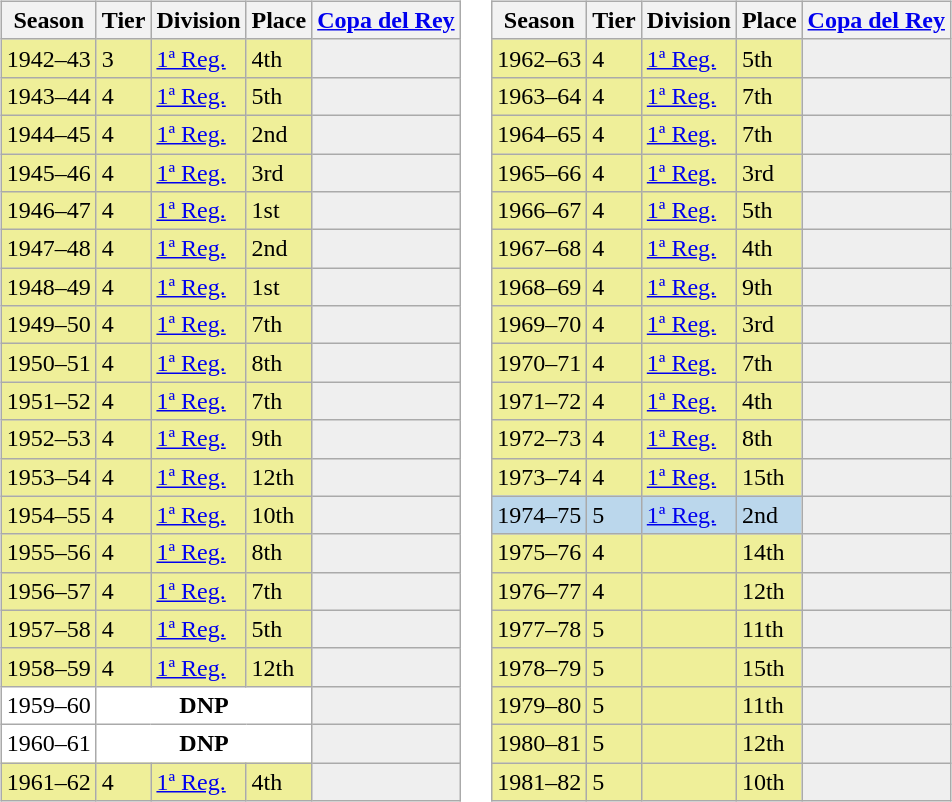<table>
<tr>
<td valign="top" width=0%><br><table class="wikitable">
<tr style="background:#f0f6fa;">
<th>Season</th>
<th>Tier</th>
<th>Division</th>
<th>Place</th>
<th><a href='#'>Copa del Rey</a></th>
</tr>
<tr>
<td style="background:#EFEF99;">1942–43</td>
<td style="background:#EFEF99;">3</td>
<td style="background:#EFEF99;"><a href='#'>1ª Reg.</a></td>
<td style="background:#EFEF99;">4th</td>
<td style="background:#efefef;"></td>
</tr>
<tr>
<td style="background:#EFEF99;">1943–44</td>
<td style="background:#EFEF99;">4</td>
<td style="background:#EFEF99;"><a href='#'>1ª Reg.</a></td>
<td style="background:#EFEF99;">5th</td>
<td style="background:#efefef;"></td>
</tr>
<tr>
<td style="background:#EFEF99;">1944–45</td>
<td style="background:#EFEF99;">4</td>
<td style="background:#EFEF99;"><a href='#'>1ª Reg.</a></td>
<td style="background:#EFEF99;">2nd</td>
<td style="background:#efefef;"></td>
</tr>
<tr>
<td style="background:#EFEF99;">1945–46</td>
<td style="background:#EFEF99;">4</td>
<td style="background:#EFEF99;"><a href='#'>1ª Reg.</a></td>
<td style="background:#EFEF99;">3rd</td>
<td style="background:#efefef;"></td>
</tr>
<tr>
<td style="background:#EFEF99;">1946–47</td>
<td style="background:#EFEF99;">4</td>
<td style="background:#EFEF99;"><a href='#'>1ª Reg.</a></td>
<td style="background:#EFEF99;">1st</td>
<td style="background:#efefef;"></td>
</tr>
<tr>
<td style="background:#EFEF99;">1947–48</td>
<td style="background:#EFEF99;">4</td>
<td style="background:#EFEF99;"><a href='#'>1ª Reg.</a></td>
<td style="background:#EFEF99;">2nd</td>
<td style="background:#efefef;"></td>
</tr>
<tr>
<td style="background:#EFEF99;">1948–49</td>
<td style="background:#EFEF99;">4</td>
<td style="background:#EFEF99;"><a href='#'>1ª Reg.</a></td>
<td style="background:#EFEF99;">1st</td>
<td style="background:#efefef;"></td>
</tr>
<tr>
<td style="background:#EFEF99;">1949–50</td>
<td style="background:#EFEF99;">4</td>
<td style="background:#EFEF99;"><a href='#'>1ª Reg.</a></td>
<td style="background:#EFEF99;">7th</td>
<td style="background:#efefef;"></td>
</tr>
<tr>
<td style="background:#EFEF99;">1950–51</td>
<td style="background:#EFEF99;">4</td>
<td style="background:#EFEF99;"><a href='#'>1ª Reg.</a></td>
<td style="background:#EFEF99;">8th</td>
<td style="background:#efefef;"></td>
</tr>
<tr>
<td style="background:#EFEF99;">1951–52</td>
<td style="background:#EFEF99;">4</td>
<td style="background:#EFEF99;"><a href='#'>1ª Reg.</a></td>
<td style="background:#EFEF99;">7th</td>
<td style="background:#efefef;"></td>
</tr>
<tr>
<td style="background:#EFEF99;">1952–53</td>
<td style="background:#EFEF99;">4</td>
<td style="background:#EFEF99;"><a href='#'>1ª Reg.</a></td>
<td style="background:#EFEF99;">9th</td>
<td style="background:#efefef;"></td>
</tr>
<tr>
<td style="background:#EFEF99;">1953–54</td>
<td style="background:#EFEF99;">4</td>
<td style="background:#EFEF99;"><a href='#'>1ª Reg.</a></td>
<td style="background:#EFEF99;">12th</td>
<td style="background:#efefef;"></td>
</tr>
<tr>
<td style="background:#EFEF99;">1954–55</td>
<td style="background:#EFEF99;">4</td>
<td style="background:#EFEF99;"><a href='#'>1ª Reg.</a></td>
<td style="background:#EFEF99;">10th</td>
<td style="background:#efefef;"></td>
</tr>
<tr>
<td style="background:#EFEF99;">1955–56</td>
<td style="background:#EFEF99;">4</td>
<td style="background:#EFEF99;"><a href='#'>1ª Reg.</a></td>
<td style="background:#EFEF99;">8th</td>
<td style="background:#efefef;"></td>
</tr>
<tr>
<td style="background:#EFEF99;">1956–57</td>
<td style="background:#EFEF99;">4</td>
<td style="background:#EFEF99;"><a href='#'>1ª Reg.</a></td>
<td style="background:#EFEF99;">7th</td>
<td style="background:#efefef;"></td>
</tr>
<tr>
<td style="background:#EFEF99;">1957–58</td>
<td style="background:#EFEF99;">4</td>
<td style="background:#EFEF99;"><a href='#'>1ª Reg.</a></td>
<td style="background:#EFEF99;">5th</td>
<td style="background:#efefef;"></td>
</tr>
<tr>
<td style="background:#EFEF99;">1958–59</td>
<td style="background:#EFEF99;">4</td>
<td style="background:#EFEF99;"><a href='#'>1ª Reg.</a></td>
<td style="background:#EFEF99;">12th</td>
<td style="background:#efefef;"></td>
</tr>
<tr>
<td style="background:#FFFFFF;">1959–60</td>
<th style="background:#FFFFFF;" colspan="3">DNP</th>
<td style="background:#efefef;"></td>
</tr>
<tr>
<td style="background:#FFFFFF;">1960–61</td>
<th style="background:#FFFFFF;" colspan="3">DNP</th>
<td style="background:#efefef;"></td>
</tr>
<tr>
<td style="background:#EFEF99;">1961–62</td>
<td style="background:#EFEF99;">4</td>
<td style="background:#EFEF99;"><a href='#'>1ª Reg.</a></td>
<td style="background:#EFEF99;">4th</td>
<td style="background:#efefef;"></td>
</tr>
</table>
</td>
<td valign="top" width=0%><br><table class="wikitable">
<tr style="background:#f0f6fa;">
<th>Season</th>
<th>Tier</th>
<th>Division</th>
<th>Place</th>
<th><a href='#'>Copa del Rey</a></th>
</tr>
<tr>
<td style="background:#EFEF99;">1962–63</td>
<td style="background:#EFEF99;">4</td>
<td style="background:#EFEF99;"><a href='#'>1ª Reg.</a></td>
<td style="background:#EFEF99;">5th</td>
<td style="background:#efefef;"></td>
</tr>
<tr>
<td style="background:#EFEF99;">1963–64</td>
<td style="background:#EFEF99;">4</td>
<td style="background:#EFEF99;"><a href='#'>1ª Reg.</a></td>
<td style="background:#EFEF99;">7th</td>
<td style="background:#efefef;"></td>
</tr>
<tr>
<td style="background:#EFEF99;">1964–65</td>
<td style="background:#EFEF99;">4</td>
<td style="background:#EFEF99;"><a href='#'>1ª Reg.</a></td>
<td style="background:#EFEF99;">7th</td>
<td style="background:#efefef;"></td>
</tr>
<tr>
<td style="background:#EFEF99;">1965–66</td>
<td style="background:#EFEF99;">4</td>
<td style="background:#EFEF99;"><a href='#'>1ª Reg.</a></td>
<td style="background:#EFEF99;">3rd</td>
<td style="background:#efefef;"></td>
</tr>
<tr>
<td style="background:#EFEF99;">1966–67</td>
<td style="background:#EFEF99;">4</td>
<td style="background:#EFEF99;"><a href='#'>1ª Reg.</a></td>
<td style="background:#EFEF99;">5th</td>
<td style="background:#efefef;"></td>
</tr>
<tr>
<td style="background:#EFEF99;">1967–68</td>
<td style="background:#EFEF99;">4</td>
<td style="background:#EFEF99;"><a href='#'>1ª Reg.</a></td>
<td style="background:#EFEF99;">4th</td>
<td style="background:#efefef;"></td>
</tr>
<tr>
<td style="background:#EFEF99;">1968–69</td>
<td style="background:#EFEF99;">4</td>
<td style="background:#EFEF99;"><a href='#'>1ª Reg.</a></td>
<td style="background:#EFEF99;">9th</td>
<td style="background:#efefef;"></td>
</tr>
<tr>
<td style="background:#EFEF99;">1969–70</td>
<td style="background:#EFEF99;">4</td>
<td style="background:#EFEF99;"><a href='#'>1ª Reg.</a></td>
<td style="background:#EFEF99;">3rd</td>
<td style="background:#efefef;"></td>
</tr>
<tr>
<td style="background:#EFEF99;">1970–71</td>
<td style="background:#EFEF99;">4</td>
<td style="background:#EFEF99;"><a href='#'>1ª Reg.</a></td>
<td style="background:#EFEF99;">7th</td>
<td style="background:#efefef;"></td>
</tr>
<tr>
<td style="background:#EFEF99;">1971–72</td>
<td style="background:#EFEF99;">4</td>
<td style="background:#EFEF99;"><a href='#'>1ª Reg.</a></td>
<td style="background:#EFEF99;">4th</td>
<td style="background:#efefef;"></td>
</tr>
<tr>
<td style="background:#EFEF99;">1972–73</td>
<td style="background:#EFEF99;">4</td>
<td style="background:#EFEF99;"><a href='#'>1ª Reg.</a></td>
<td style="background:#EFEF99;">8th</td>
<td style="background:#efefef;"></td>
</tr>
<tr>
<td style="background:#EFEF99;">1973–74</td>
<td style="background:#EFEF99;">4</td>
<td style="background:#EFEF99;"><a href='#'>1ª Reg.</a></td>
<td style="background:#EFEF99;">15th</td>
<td style="background:#efefef;"></td>
</tr>
<tr>
<td style="background:#BBD7EC;">1974–75</td>
<td style="background:#BBD7EC;">5</td>
<td style="background:#BBD7EC;"><a href='#'>1ª Reg.</a></td>
<td style="background:#BBD7EC;">2nd</td>
<td style="background:#efefef;"></td>
</tr>
<tr>
<td style="background:#EFEF99;">1975–76</td>
<td style="background:#EFEF99;">4</td>
<td style="background:#EFEF99;"></td>
<td style="background:#EFEF99;">14th</td>
<td style="background:#efefef;"></td>
</tr>
<tr>
<td style="background:#EFEF99;">1976–77</td>
<td style="background:#EFEF99;">4</td>
<td style="background:#EFEF99;"></td>
<td style="background:#EFEF99;">12th</td>
<td style="background:#efefef;"></td>
</tr>
<tr>
<td style="background:#EFEF99;">1977–78</td>
<td style="background:#EFEF99;">5</td>
<td style="background:#EFEF99;"></td>
<td style="background:#EFEF99;">11th</td>
<td style="background:#efefef;"></td>
</tr>
<tr>
<td style="background:#EFEF99;">1978–79</td>
<td style="background:#EFEF99;">5</td>
<td style="background:#EFEF99;"></td>
<td style="background:#EFEF99;">15th</td>
<td style="background:#efefef;"></td>
</tr>
<tr>
<td style="background:#EFEF99;">1979–80</td>
<td style="background:#EFEF99;">5</td>
<td style="background:#EFEF99;"></td>
<td style="background:#EFEF99;">11th</td>
<td style="background:#efefef;"></td>
</tr>
<tr>
<td style="background:#EFEF99;">1980–81</td>
<td style="background:#EFEF99;">5</td>
<td style="background:#EFEF99;"></td>
<td style="background:#EFEF99;">12th</td>
<td style="background:#efefef;"></td>
</tr>
<tr>
<td style="background:#EFEF99;">1981–82</td>
<td style="background:#EFEF99;">5</td>
<td style="background:#EFEF99;"></td>
<td style="background:#EFEF99;">10th</td>
<td style="background:#efefef;"></td>
</tr>
</table>
</td>
</tr>
</table>
